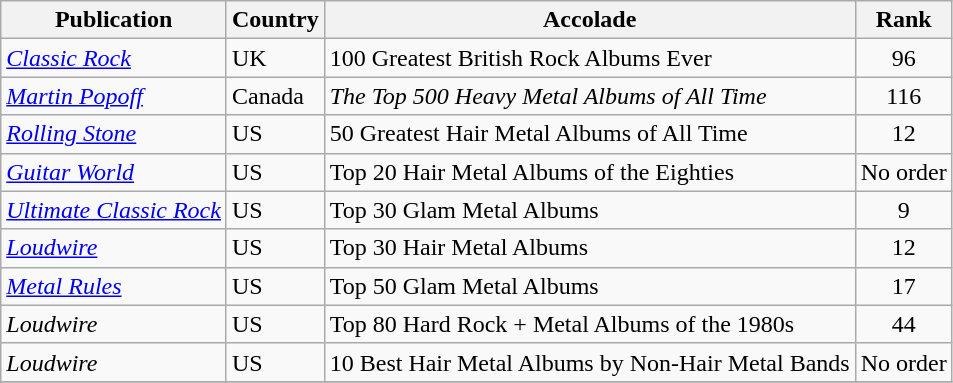<table class="wikitable">
<tr>
<th>Publication</th>
<th>Country</th>
<th>Accolade</th>
<th>Rank</th>
</tr>
<tr>
<td><em><a href='#'>Classic Rock</a></em></td>
<td>UK</td>
<td>100 Greatest British Rock Albums Ever</td>
<td align="center">96</td>
</tr>
<tr>
<td><em><a href='#'>Martin Popoff</a></em></td>
<td>Canada</td>
<td><em>The Top 500 Heavy Metal Albums of All Time</em></td>
<td align="center">116</td>
</tr>
<tr>
<td><em><a href='#'>Rolling Stone</a></em></td>
<td>US</td>
<td>50 Greatest Hair Metal Albums of All Time</td>
<td align="center">12</td>
</tr>
<tr>
<td><em><a href='#'>Guitar World</a></em></td>
<td>US</td>
<td>Top 20 Hair Metal Albums of the Eighties</td>
<td align="center">No order</td>
</tr>
<tr>
<td><em><a href='#'>Ultimate Classic Rock</a></em></td>
<td>US</td>
<td>Top 30 Glam Metal Albums</td>
<td align="center">9</td>
</tr>
<tr>
<td><em><a href='#'>Loudwire</a></em></td>
<td>US</td>
<td>Top 30 Hair Metal Albums</td>
<td align="center">12</td>
</tr>
<tr>
<td><em><a href='#'>Metal Rules</a></em></td>
<td>US</td>
<td>Top 50 Glam Metal Albums</td>
<td align="center">17</td>
</tr>
<tr>
<td><em>Loudwire</em></td>
<td>US</td>
<td>Top 80 Hard Rock + Metal Albums of the 1980s</td>
<td align="center">44</td>
</tr>
<tr>
<td><em>Loudwire</em></td>
<td>US</td>
<td>10 Best Hair Metal Albums by Non-Hair Metal Bands</td>
<td align="center">No order</td>
</tr>
<tr>
</tr>
</table>
